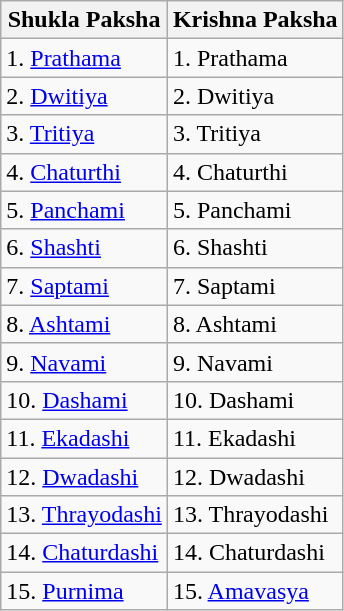<table class="wikitable">
<tr>
<th>Shukla Paksha</th>
<th>Krishna Paksha</th>
</tr>
<tr>
<td>1. <a href='#'>Prathama</a></td>
<td>1. Prathama</td>
</tr>
<tr>
<td>2. <a href='#'>Dwitiya</a></td>
<td>2. Dwitiya</td>
</tr>
<tr>
<td>3. <a href='#'>Tritiya</a></td>
<td>3. Tritiya</td>
</tr>
<tr>
<td>4. <a href='#'>Chaturthi</a></td>
<td>4. Chaturthi</td>
</tr>
<tr>
<td>5. <a href='#'>Panchami</a></td>
<td>5. Panchami</td>
</tr>
<tr>
<td>6. <a href='#'>Shashti</a></td>
<td>6. Shashti</td>
</tr>
<tr>
<td>7. <a href='#'>Saptami</a></td>
<td>7. Saptami</td>
</tr>
<tr>
<td>8. <a href='#'>Ashtami</a></td>
<td>8. Ashtami</td>
</tr>
<tr>
<td>9. <a href='#'>Navami</a></td>
<td>9. Navami</td>
</tr>
<tr>
<td>10. <a href='#'>Dashami</a></td>
<td>10. Dashami</td>
</tr>
<tr>
<td>11. <a href='#'>Ekadashi</a></td>
<td>11. Ekadashi</td>
</tr>
<tr>
<td>12. <a href='#'>Dwadashi</a></td>
<td>12. Dwadashi</td>
</tr>
<tr>
<td>13. <a href='#'>Thrayodashi</a></td>
<td>13. Thrayodashi</td>
</tr>
<tr>
<td>14. <a href='#'>Chaturdashi</a></td>
<td>14. Chaturdashi</td>
</tr>
<tr>
<td>15. <a href='#'>Purnima</a></td>
<td>15. <a href='#'>Amavasya</a></td>
</tr>
</table>
